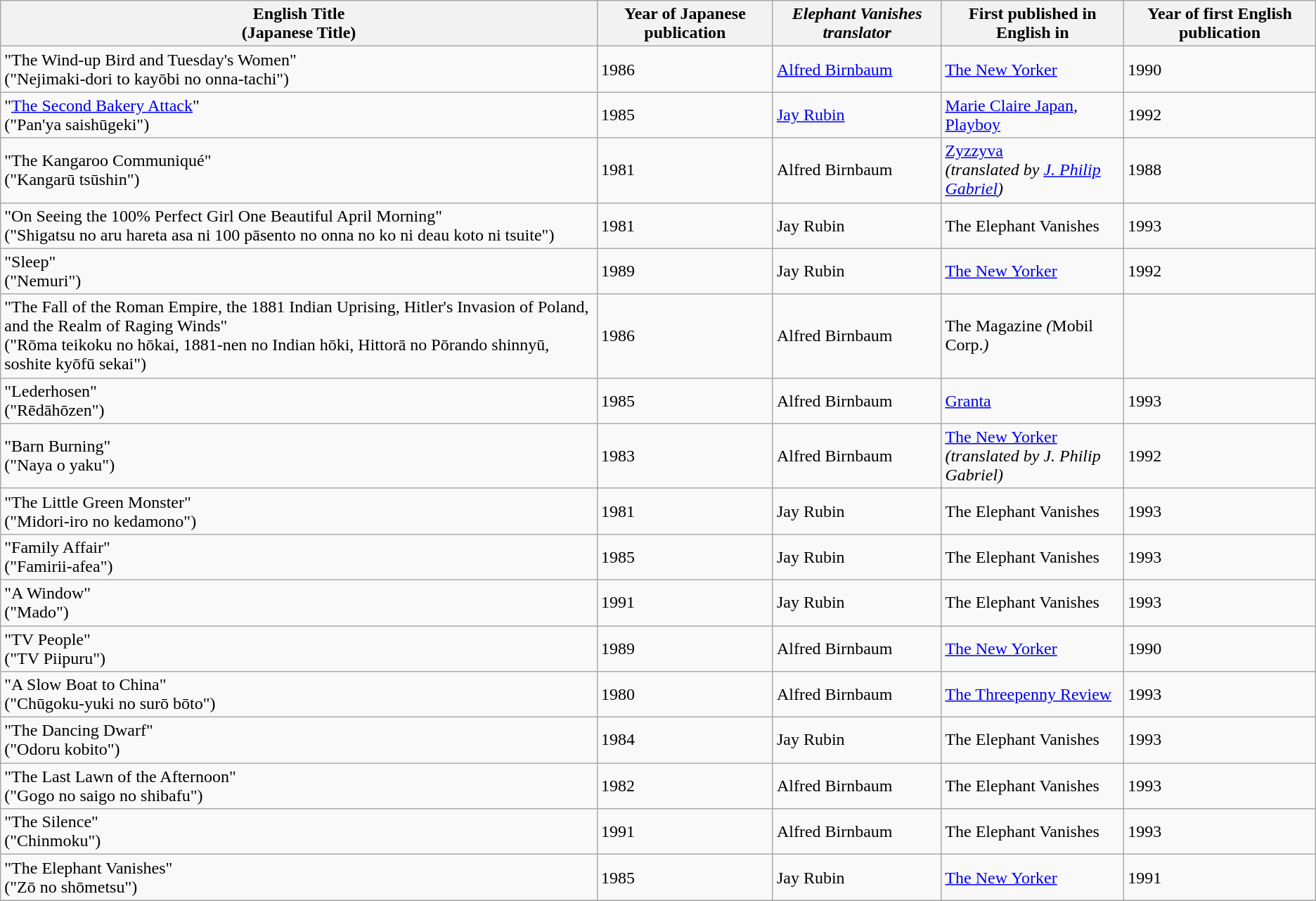<table class="wikitable">
<tr>
<th><strong>English Title<br>(Japanese Title)</strong></th>
<th><strong>Year of Japanese publication</strong></th>
<th><strong><em>Elephant Vanishes<em> translator<strong></th>
<th></strong>First published in English in<strong></th>
<th></strong>Year of first English publication<strong></th>
</tr>
<tr>
<td>"The Wind-up Bird and Tuesday's Women"<br>("Nejimaki-dori to kayōbi no onna-tachi")</td>
<td>1986</td>
<td><a href='#'>Alfred Birnbaum</a></td>
<td></em><a href='#'>The New Yorker</a><em></td>
<td>1990</td>
</tr>
<tr>
<td>"<a href='#'>The Second Bakery Attack</a>"<br>("Pan'ya saishūgeki")</td>
<td>1985</td>
<td><a href='#'>Jay Rubin</a></td>
<td></em><a href='#'>Marie Claire Japan</a><em>, </em><a href='#'>Playboy</a><em></td>
<td>1992</td>
</tr>
<tr>
<td>"The Kangaroo Communiqué"<br>("Kangarū tsūshin")</td>
<td>1981</td>
<td>Alfred Birnbaum</td>
<td></em><a href='#'>Zyzzyva</a><em><br>(translated by <a href='#'>J. Philip Gabriel</a>)</td>
<td>1988</td>
</tr>
<tr>
<td>"On Seeing the 100% Perfect Girl One Beautiful April Morning"<br>("Shigatsu no aru hareta asa ni 100 pāsento no onna no ko ni deau koto ni tsuite")</td>
<td>1981</td>
<td>Jay Rubin</td>
<td></em>The Elephant Vanishes<em></td>
<td>1993</td>
</tr>
<tr>
<td>"Sleep"<br>("Nemuri")</td>
<td>1989</td>
<td>Jay Rubin</td>
<td></em><a href='#'>The New Yorker</a><em></td>
<td>1992</td>
</tr>
<tr>
<td>"The Fall of the Roman Empire, the 1881 Indian Uprising, Hitler's Invasion of Poland, and the Realm of Raging Winds"<br>("Rōma teikoku no hōkai, 1881-nen no Indian hōki, Hittorā no Pōrando shinnyū, soshite kyōfū sekai")</td>
<td>1986</td>
<td>Alfred Birnbaum</td>
<td></em>The Magazine<em> (</em>Mobil Corp.<em>)</td>
<td></td>
</tr>
<tr>
<td>"Lederhosen"<br>("Rēdāhōzen")</td>
<td>1985</td>
<td>Alfred Birnbaum</td>
<td></em><a href='#'>Granta</a><em></td>
<td>1993</td>
</tr>
<tr>
<td>"Barn Burning"<br>("Naya o yaku")</td>
<td>1983</td>
<td>Alfred Birnbaum</td>
<td></em><a href='#'>The New Yorker</a><em><br>(translated by J. Philip Gabriel)</td>
<td>1992</td>
</tr>
<tr>
<td>"The Little Green Monster"<br>("Midori-iro no kedamono")</td>
<td>1981</td>
<td>Jay Rubin</td>
<td></em>The Elephant Vanishes<em></td>
<td>1993</td>
</tr>
<tr>
<td>"Family Affair"<br>("Famirii-afea")</td>
<td>1985</td>
<td>Jay Rubin</td>
<td></em>The Elephant Vanishes<em></td>
<td>1993</td>
</tr>
<tr>
<td>"A Window"<br>("Mado")</td>
<td>1991</td>
<td>Jay Rubin</td>
<td></em>The Elephant Vanishes<em></td>
<td>1993</td>
</tr>
<tr>
<td>"TV People"<br>("TV Piipuru")</td>
<td>1989</td>
<td>Alfred Birnbaum</td>
<td></em><a href='#'>The New Yorker</a><em></td>
<td>1990</td>
</tr>
<tr>
<td>"A Slow Boat to China"<br>("Chūgoku-yuki no surō bōto")</td>
<td>1980</td>
<td>Alfred Birnbaum</td>
<td></em><a href='#'>The Threepenny Review</a><em></td>
<td>1993</td>
</tr>
<tr>
<td>"The Dancing Dwarf"<br>("Odoru kobito")</td>
<td>1984</td>
<td>Jay Rubin</td>
<td></em>The Elephant Vanishes<em></td>
<td>1993</td>
</tr>
<tr>
<td>"The Last Lawn of the Afternoon"<br>("Gogo no saigo no shibafu")</td>
<td>1982</td>
<td>Alfred Birnbaum</td>
<td></em>The Elephant Vanishes<em></td>
<td>1993</td>
</tr>
<tr>
<td>"The Silence"<br>("Chinmoku")</td>
<td>1991</td>
<td>Alfred Birnbaum</td>
<td></em>The Elephant Vanishes<em></td>
<td>1993</td>
</tr>
<tr>
<td>"The Elephant Vanishes"<br>("Zō no shōmetsu")</td>
<td>1985</td>
<td>Jay Rubin</td>
<td></em><a href='#'>The New Yorker</a><em></td>
<td>1991</td>
</tr>
<tr>
</tr>
</table>
